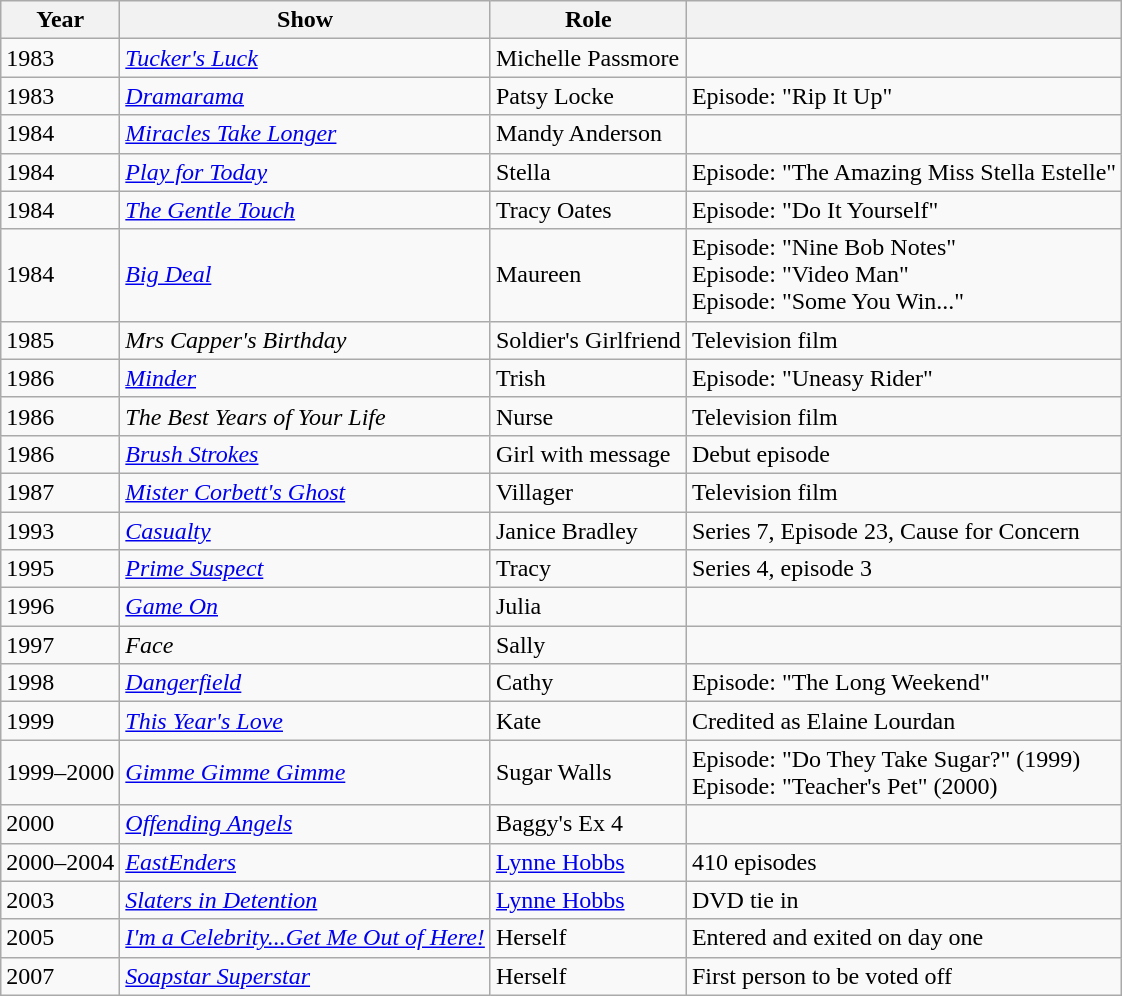<table class="wikitable">
<tr>
<th>Year</th>
<th>Show</th>
<th>Role</th>
<th></th>
</tr>
<tr>
<td>1983</td>
<td><em><a href='#'>Tucker's Luck</a></em></td>
<td>Michelle Passmore</td>
<td></td>
</tr>
<tr>
<td>1983</td>
<td><a href='#'><em>Dramarama</em></a></td>
<td>Patsy Locke</td>
<td>Episode: "Rip It Up"</td>
</tr>
<tr>
<td>1984</td>
<td><em><a href='#'>Miracles Take Longer</a></em></td>
<td>Mandy Anderson</td>
<td></td>
</tr>
<tr>
<td>1984</td>
<td><em><a href='#'>Play for Today</a></em></td>
<td>Stella</td>
<td>Episode: "The Amazing Miss Stella Estelle"</td>
</tr>
<tr>
<td>1984</td>
<td><em><a href='#'>The Gentle Touch</a></em></td>
<td>Tracy Oates</td>
<td>Episode: "Do It Yourself"</td>
</tr>
<tr>
<td>1984</td>
<td><a href='#'><em>Big Deal</em></a></td>
<td>Maureen</td>
<td>Episode: "Nine Bob Notes"<br>Episode: "Video Man"<br>Episode: "Some You Win..."</td>
</tr>
<tr>
<td>1985</td>
<td><em>Mrs Capper's Birthday</em></td>
<td>Soldier's Girlfriend</td>
<td>Television film</td>
</tr>
<tr>
<td>1986</td>
<td><a href='#'><em>Minder</em></a></td>
<td>Trish</td>
<td>Episode: "Uneasy Rider"</td>
</tr>
<tr>
<td>1986</td>
<td><em>The Best Years of Your Life</em></td>
<td>Nurse</td>
<td>Television film</td>
</tr>
<tr>
<td>1986</td>
<td><em><a href='#'>Brush Strokes</a></em></td>
<td>Girl with message</td>
<td>Debut episode</td>
</tr>
<tr>
<td>1987</td>
<td><em><a href='#'>Mister Corbett's Ghost</a></em></td>
<td>Villager</td>
<td>Television film</td>
</tr>
<tr>
<td>1993</td>
<td><em><a href='#'>Casualty</a></em></td>
<td>Janice Bradley</td>
<td>Series 7, Episode 23, Cause for Concern</td>
</tr>
<tr>
<td>1995</td>
<td><em><a href='#'>Prime Suspect</a></em></td>
<td>Tracy</td>
<td>Series 4, episode 3</td>
</tr>
<tr>
<td>1996</td>
<td><em><a href='#'>Game On</a></em></td>
<td>Julia</td>
</tr>
<tr>
<td>1997</td>
<td><em>Face</em></td>
<td>Sally</td>
<td></td>
</tr>
<tr>
<td>1998</td>
<td><em><a href='#'>Dangerfield</a></em></td>
<td>Cathy</td>
<td>Episode: "The Long Weekend"</td>
</tr>
<tr>
<td>1999</td>
<td><em><a href='#'>This Year's Love</a></em></td>
<td>Kate</td>
<td>Credited as Elaine Lourdan</td>
</tr>
<tr>
<td>1999–2000</td>
<td><a href='#'><em>Gimme Gimme Gimme</em></a></td>
<td>Sugar Walls</td>
<td>Episode: "Do They Take Sugar?" (1999)<br>Episode: "Teacher's Pet" (2000)</td>
</tr>
<tr>
<td>2000</td>
<td><em><a href='#'>Offending Angels</a></em></td>
<td>Baggy's Ex 4</td>
<td></td>
</tr>
<tr>
<td>2000–2004</td>
<td><em><a href='#'>EastEnders</a></em></td>
<td><a href='#'>Lynne Hobbs</a></td>
<td>410 episodes</td>
</tr>
<tr>
<td>2003</td>
<td><em><a href='#'>Slaters in Detention</a></em></td>
<td><a href='#'>Lynne Hobbs</a></td>
<td>DVD tie in</td>
</tr>
<tr>
<td>2005</td>
<td><a href='#'><em>I'm a Celebrity...Get Me Out of Here!</em></a></td>
<td>Herself</td>
<td>Entered and exited on day one</td>
</tr>
<tr>
<td>2007</td>
<td><em><a href='#'>Soapstar Superstar</a></em></td>
<td>Herself</td>
<td>First person to be voted off</td>
</tr>
</table>
